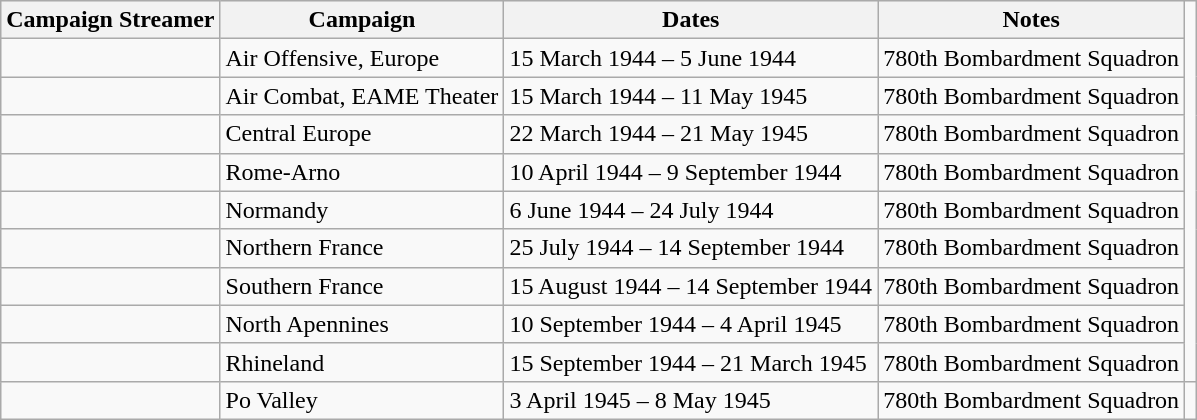<table class="wikitable">
<tr style="background:#efefef;">
<th>Campaign Streamer</th>
<th>Campaign</th>
<th>Dates</th>
<th>Notes</th>
</tr>
<tr>
<td></td>
<td>Air Offensive, Europe</td>
<td>15 March 1944 – 5 June 1944</td>
<td>780th Bombardment Squadron</td>
</tr>
<tr>
<td></td>
<td>Air Combat, EAME Theater</td>
<td>15 March 1944 – 11 May 1945</td>
<td>780th Bombardment Squadron</td>
</tr>
<tr>
<td></td>
<td>Central Europe</td>
<td>22 March 1944 – 21 May 1945</td>
<td>780th Bombardment Squadron</td>
</tr>
<tr>
<td></td>
<td>Rome-Arno</td>
<td>10 April 1944 – 9 September 1944</td>
<td>780th Bombardment Squadron</td>
</tr>
<tr>
<td></td>
<td>Normandy</td>
<td>6 June 1944 – 24 July 1944</td>
<td>780th Bombardment Squadron</td>
</tr>
<tr>
<td></td>
<td>Northern France</td>
<td>25 July 1944 – 14 September 1944</td>
<td>780th Bombardment Squadron</td>
</tr>
<tr>
<td></td>
<td>Southern France</td>
<td>15 August 1944 – 14 September 1944</td>
<td>780th Bombardment Squadron</td>
</tr>
<tr>
<td></td>
<td>North Apennines</td>
<td>10 September 1944 – 4 April 1945</td>
<td>780th Bombardment Squadron</td>
</tr>
<tr>
<td></td>
<td>Rhineland</td>
<td>15 September 1944 – 21 March 1945</td>
<td>780th Bombardment Squadron</td>
</tr>
<tr>
<td></td>
<td>Po Valley</td>
<td>3 April 1945 – 8 May 1945</td>
<td>780th Bombardment Squadron</td>
<td></td>
</tr>
</table>
